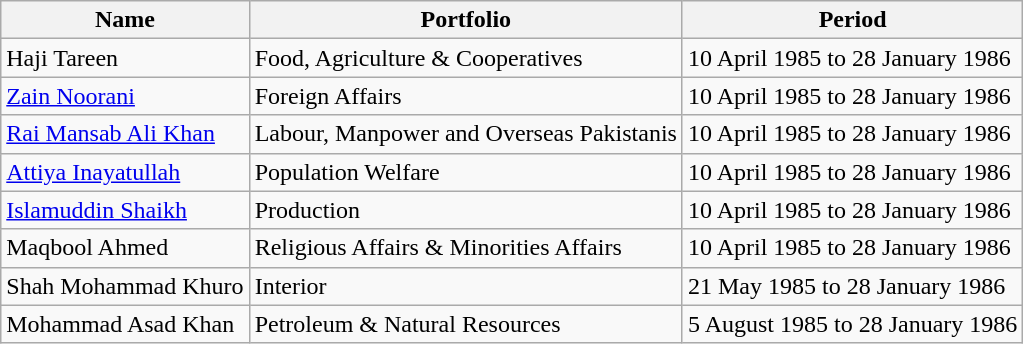<table class="wikitable sortable">
<tr>
<th>Name</th>
<th>Portfolio</th>
<th>Period</th>
</tr>
<tr>
<td>Haji Tareen</td>
<td>Food, Agriculture & Cooperatives</td>
<td>10 April 1985 to 28 January 1986</td>
</tr>
<tr>
<td><a href='#'>Zain Noorani</a></td>
<td>Foreign Affairs</td>
<td>10 April 1985 to 28 January 1986</td>
</tr>
<tr>
<td><a href='#'>Rai Mansab Ali Khan</a></td>
<td>Labour, Manpower and Overseas Pakistanis</td>
<td>10 April 1985 to 28 January 1986</td>
</tr>
<tr>
<td><a href='#'>Attiya Inayatullah</a></td>
<td>Population Welfare</td>
<td>10 April 1985 to 28 January 1986</td>
</tr>
<tr>
<td><a href='#'>Islamuddin Shaikh</a></td>
<td>Production</td>
<td>10 April 1985 to 28 January 1986</td>
</tr>
<tr>
<td>Maqbool Ahmed</td>
<td>Religious Affairs & Minorities Affairs</td>
<td>10 April 1985 to 28 January 1986</td>
</tr>
<tr>
<td>Shah Mohammad Khuro</td>
<td>Interior</td>
<td>21 May 1985 to 28 January 1986</td>
</tr>
<tr>
<td>Mohammad Asad Khan</td>
<td>Petroleum & Natural Resources</td>
<td>5 August 1985 to 28 January 1986</td>
</tr>
</table>
